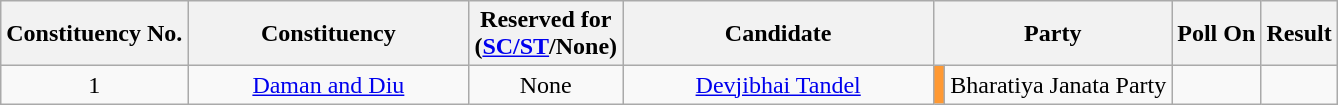<table class="wikitable sortable" style="text-align:center">
<tr>
<th>Constituency No.</th>
<th style="width:180px;">Constituency</th>
<th>Reserved for<br>(<a href='#'>SC/ST</a>/None)</th>
<th style="width:200px;">Candidate</th>
<th colspan="2">Party</th>
<th>Poll On</th>
<th>Result</th>
</tr>
<tr>
<td style="text-align:center;">1</td>
<td><a href='#'>Daman and Diu</a></td>
<td>None</td>
<td><a href='#'>Devjibhai Tandel</a></td>
<td bgcolor=#FF9933></td>
<td>Bharatiya Janata Party</td>
<td></td>
<td></td>
</tr>
</table>
